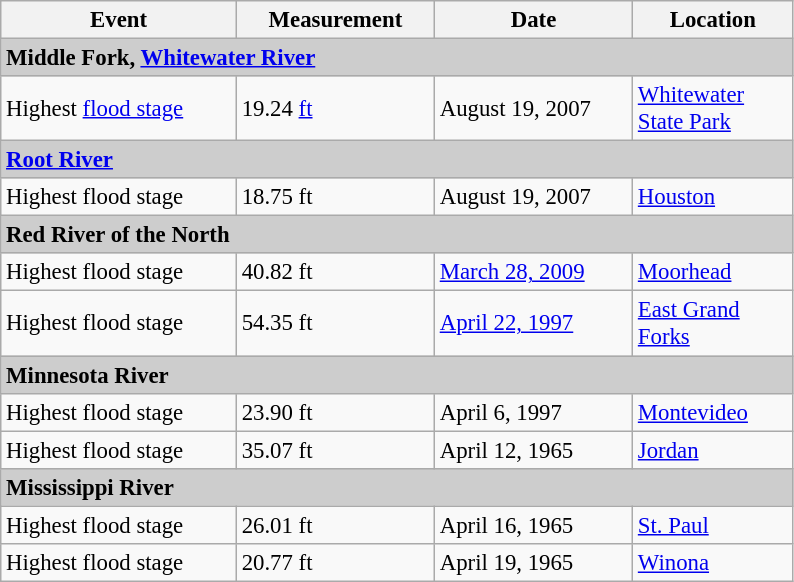<table class="wikitable" style="font-size: 95%;" |>
<tr>
<th width="150">Event</th>
<th width="125">Measurement</th>
<th width="125">Date</th>
<th width="100">Location</th>
</tr>
<tr>
<td bgcolor="#cdcdcd" colspan="4"><strong>Middle Fork, <a href='#'>Whitewater River</a></strong></td>
</tr>
<tr>
<td>Highest <a href='#'>flood stage</a></td>
<td>19.24 <a href='#'>ft</a></td>
<td>August 19, 2007</td>
<td><a href='#'>Whitewater State Park</a></td>
</tr>
<tr>
<td bgcolor="#cdcdcd" colspan="4"><strong><a href='#'>Root River</a></strong></td>
</tr>
<tr>
<td>Highest flood stage</td>
<td>18.75 ft</td>
<td>August 19, 2007</td>
<td><a href='#'>Houston</a></td>
</tr>
<tr>
<td bgcolor="#cdcdcd" colspan="4"><strong>Red River of the North</strong></td>
</tr>
<tr>
<td>Highest flood stage</td>
<td>40.82 ft</td>
<td><a href='#'>March 28, 2009</a></td>
<td><a href='#'>Moorhead</a></td>
</tr>
<tr>
<td>Highest flood stage</td>
<td>54.35 ft</td>
<td><a href='#'>April 22, 1997</a></td>
<td><a href='#'>East Grand Forks</a></td>
</tr>
<tr>
<td bgcolor="#cdcdcd" colspan="4"><strong>Minnesota River</strong></td>
</tr>
<tr>
<td>Highest flood stage</td>
<td>23.90 ft</td>
<td>April 6, 1997</td>
<td><a href='#'>Montevideo</a></td>
</tr>
<tr>
<td>Highest flood stage</td>
<td>35.07 ft</td>
<td>April 12, 1965</td>
<td><a href='#'>Jordan</a></td>
</tr>
<tr>
<td bgcolor="#cdcdcd" colspan="4"><strong>Mississippi River</strong></td>
</tr>
<tr>
<td>Highest flood stage</td>
<td>26.01 ft</td>
<td>April 16, 1965</td>
<td><a href='#'>St. Paul</a></td>
</tr>
<tr>
<td>Highest flood stage</td>
<td>20.77 ft</td>
<td>April 19, 1965</td>
<td><a href='#'>Winona</a></td>
</tr>
</table>
